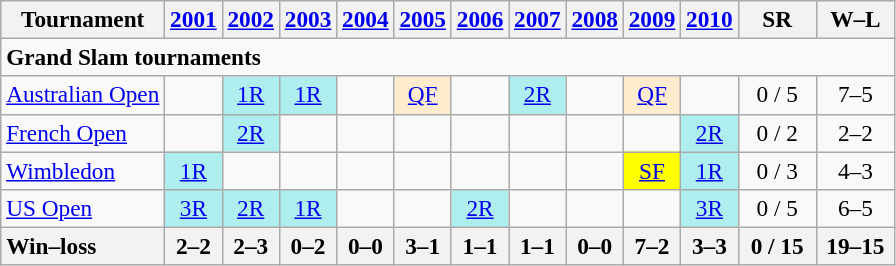<table class=wikitable style=text-align:center;font-size:97%>
<tr>
<th>Tournament</th>
<th><a href='#'>2001</a></th>
<th><a href='#'>2002</a></th>
<th><a href='#'>2003</a></th>
<th><a href='#'>2004</a></th>
<th><a href='#'>2005</a></th>
<th><a href='#'>2006</a></th>
<th><a href='#'>2007</a></th>
<th><a href='#'>2008</a></th>
<th><a href='#'>2009</a></th>
<th><a href='#'>2010</a></th>
<th width=45>SR</th>
<th width=45>W–L</th>
</tr>
<tr>
<td colspan=16 align=left><strong>Grand Slam tournaments</strong></td>
</tr>
<tr>
<td align=left><a href='#'>Australian Open</a></td>
<td></td>
<td bgcolor=afeeee><a href='#'>1R</a></td>
<td bgcolor=afeeee><a href='#'>1R</a></td>
<td></td>
<td bgcolor=ffebcd><a href='#'>QF</a></td>
<td></td>
<td bgcolor=afeeee><a href='#'>2R</a></td>
<td></td>
<td bgcolor=ffebcd><a href='#'>QF</a></td>
<td></td>
<td>0 / 5</td>
<td>7–5</td>
</tr>
<tr>
<td align=left><a href='#'>French Open</a></td>
<td></td>
<td bgcolor=afeeee><a href='#'>2R</a></td>
<td></td>
<td></td>
<td></td>
<td></td>
<td></td>
<td></td>
<td></td>
<td bgcolor=afeeee><a href='#'>2R</a></td>
<td>0 / 2</td>
<td>2–2</td>
</tr>
<tr>
<td align=left><a href='#'>Wimbledon</a></td>
<td bgcolor=afeeee><a href='#'>1R</a></td>
<td></td>
<td></td>
<td></td>
<td></td>
<td></td>
<td></td>
<td></td>
<td bgcolor=yellow><a href='#'>SF</a></td>
<td bgcolor=afeeee><a href='#'>1R</a></td>
<td>0 / 3</td>
<td>4–3</td>
</tr>
<tr>
<td align=left><a href='#'>US Open</a></td>
<td bgcolor=afeeee><a href='#'>3R</a></td>
<td bgcolor=afeeee><a href='#'>2R</a></td>
<td bgcolor=afeeee><a href='#'>1R</a></td>
<td></td>
<td></td>
<td bgcolor=afeeee><a href='#'>2R</a></td>
<td></td>
<td></td>
<td></td>
<td bgcolor=afeeee><a href='#'>3R</a></td>
<td>0 / 5</td>
<td>6–5</td>
</tr>
<tr>
<th style=text-align:left>Win–loss</th>
<th>2–2</th>
<th>2–3</th>
<th>0–2</th>
<th>0–0</th>
<th>3–1</th>
<th>1–1</th>
<th>1–1</th>
<th>0–0</th>
<th>7–2</th>
<th>3–3</th>
<th>0 / 15</th>
<th>19–15</th>
</tr>
</table>
